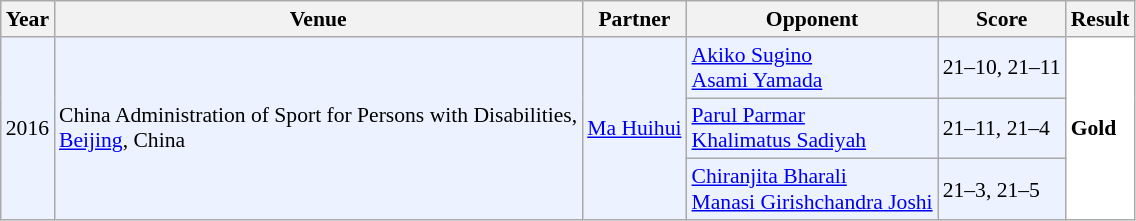<table class="sortable wikitable" style="font-size: 90%;">
<tr>
<th>Year</th>
<th>Venue</th>
<th>Partner</th>
<th>Opponent</th>
<th>Score</th>
<th>Result</th>
</tr>
<tr style="background:#ECF2FF">
<td rowspan="3" align="center">2016</td>
<td rowspan="3" align="left">China Administration of Sport for Persons with Disabilities,<br><a href='#'>Beijing</a>, China</td>
<td rowspan="3" align="left"> <a href='#'>Ma Huihui</a></td>
<td align="left"> <a href='#'>Akiko Sugino</a><br> <a href='#'>Asami Yamada</a></td>
<td align="left">21–10, 21–11</td>
<td rowspan="3" style="text-align:left; background:white"> <strong>Gold</strong></td>
</tr>
<tr style="background:#ECF2FF">
<td align="left"> <a href='#'>Parul Parmar</a><br> <a href='#'>Khalimatus Sadiyah</a></td>
<td align="left">21–11, 21–4</td>
</tr>
<tr style="background:#ECF2FF">
<td align="left"> <a href='#'>Chiranjita Bharali</a><br> <a href='#'>Manasi Girishchandra Joshi</a></td>
<td align="left">21–3, 21–5</td>
</tr>
</table>
